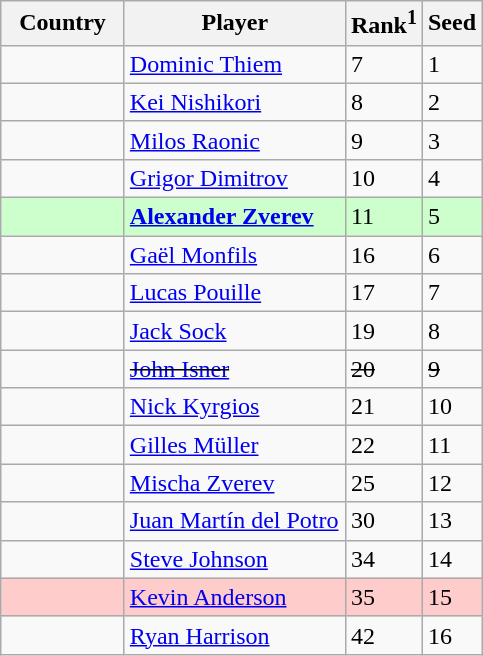<table class="sortable wikitable">
<tr>
<th width="75">Country</th>
<th width="140">Player</th>
<th>Rank<sup>1</sup></th>
<th>Seed</th>
</tr>
<tr>
<td></td>
<td><a href='#'>Dominic Thiem</a></td>
<td>7</td>
<td>1</td>
</tr>
<tr>
<td></td>
<td><a href='#'>Kei Nishikori</a></td>
<td>8</td>
<td>2</td>
</tr>
<tr>
<td></td>
<td><a href='#'>Milos Raonic</a></td>
<td>9</td>
<td>3</td>
</tr>
<tr>
<td></td>
<td><a href='#'>Grigor Dimitrov</a></td>
<td>10</td>
<td>4</td>
</tr>
<tr style="background:#cfc;">
<td></td>
<td><strong><a href='#'>Alexander Zverev</a></strong></td>
<td>11</td>
<td>5</td>
</tr>
<tr>
<td></td>
<td><a href='#'>Gaël Monfils</a></td>
<td>16</td>
<td>6</td>
</tr>
<tr>
<td></td>
<td><a href='#'>Lucas Pouille</a></td>
<td>17</td>
<td>7</td>
</tr>
<tr>
<td></td>
<td><a href='#'>Jack Sock</a></td>
<td>19</td>
<td>8</td>
</tr>
<tr>
<td></td>
<td><s><a href='#'>John Isner</a></s></td>
<td><s>20</s></td>
<td><s>9</s></td>
</tr>
<tr>
<td></td>
<td><a href='#'>Nick Kyrgios</a></td>
<td>21</td>
<td>10</td>
</tr>
<tr>
<td></td>
<td><a href='#'>Gilles Müller</a></td>
<td>22</td>
<td>11</td>
</tr>
<tr>
<td></td>
<td><a href='#'>Mischa Zverev</a></td>
<td>25</td>
<td>12</td>
</tr>
<tr>
<td></td>
<td><a href='#'>Juan Martín del Potro</a></td>
<td>30</td>
<td>13</td>
</tr>
<tr>
<td></td>
<td><a href='#'>Steve Johnson</a></td>
<td>34</td>
<td>14</td>
</tr>
<tr style="background:#fcc;">
<td></td>
<td><a href='#'>Kevin Anderson</a></td>
<td>35</td>
<td>15</td>
</tr>
<tr>
<td></td>
<td><a href='#'>Ryan Harrison</a></td>
<td>42</td>
<td>16</td>
</tr>
</table>
